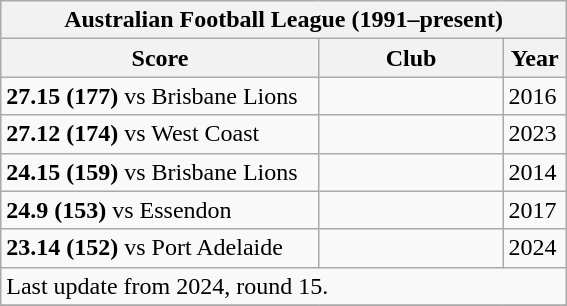<table class="wikitable">
<tr>
<th colspan=3>Australian Football League (1991–present)</th>
</tr>
<tr>
<th style="width:205px;">Score</th>
<th style="width:115px;">Club</th>
<th style="width:35px;">Year</th>
</tr>
<tr>
<td><strong>27.15 (177)</strong> vs Brisbane Lions</td>
<td></td>
<td>2016</td>
</tr>
<tr>
<td><strong>27.12 (174)</strong> vs West Coast</td>
<td></td>
<td>2023</td>
</tr>
<tr>
<td><strong>24.15 (159)</strong> vs Brisbane Lions</td>
<td></td>
<td>2014</td>
</tr>
<tr>
<td><strong>24.9 (153)</strong> vs Essendon</td>
<td></td>
<td>2017</td>
</tr>
<tr>
<td><strong>23.14 (152)</strong> vs Port Adelaide</td>
<td></td>
<td>2024</td>
</tr>
<tr>
<td colspan="4">Last update from 2024, round 15.</td>
</tr>
<tr>
</tr>
</table>
